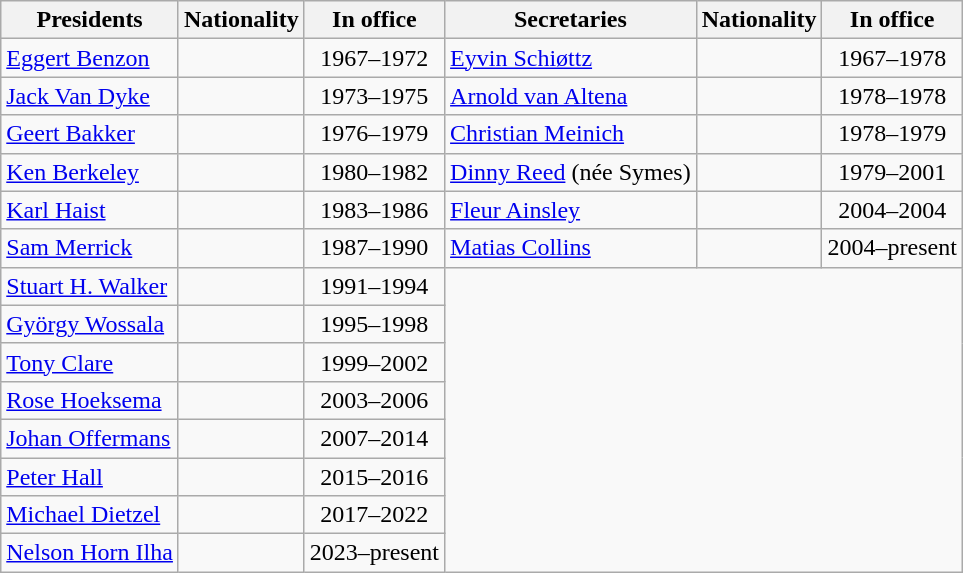<table class="wikitable" border="1">
<tr>
<th style="text-align:center"><strong>Presidents</strong></th>
<th style="text-align:center"><strong>Nationality</strong></th>
<th style="text-align:center"><strong>In office</strong></th>
<th style="text-align:center"><strong>Secretaries</strong></th>
<th style="text-align:center"><strong>Nationality</strong></th>
<th style="text-align:center"><strong>In office</strong></th>
</tr>
<tr>
<td><a href='#'>Eggert Benzon</a></td>
<td align=center></td>
<td align=center>1967–1972</td>
<td><a href='#'>Eyvin Schiøttz</a></td>
<td align=center></td>
<td align=center>1967–1978</td>
</tr>
<tr>
<td><a href='#'>Jack Van Dyke</a></td>
<td align=center></td>
<td align=center>1973–1975</td>
<td><a href='#'>Arnold van Altena</a></td>
<td align=center></td>
<td align=center>1978–1978</td>
</tr>
<tr>
<td><a href='#'>Geert Bakker</a></td>
<td align=center></td>
<td align=center>1976–1979</td>
<td><a href='#'>Christian Meinich</a></td>
<td align=center></td>
<td align=center>1978–1979</td>
</tr>
<tr>
<td><a href='#'>Ken Berkeley</a></td>
<td align=center></td>
<td align=center>1980–1982</td>
<td><a href='#'>Dinny Reed</a> (née Symes)</td>
<td align=center></td>
<td align=center>1979–2001</td>
</tr>
<tr>
<td><a href='#'>Karl Haist</a></td>
<td align=center></td>
<td align=center>1983–1986</td>
<td><a href='#'>Fleur Ainsley</a></td>
<td align=center></td>
<td align=center>2004–2004</td>
</tr>
<tr>
<td><a href='#'>Sam Merrick</a></td>
<td align=center></td>
<td align=center>1987–1990</td>
<td><a href='#'>Matias Collins</a></td>
<td align=center></td>
<td align=center>2004–present</td>
</tr>
<tr>
<td><a href='#'>Stuart H. Walker</a></td>
<td align=center></td>
<td align=center>1991–1994</td>
</tr>
<tr>
<td><a href='#'>György Wossala</a></td>
<td align=center></td>
<td align=center>1995–1998</td>
</tr>
<tr>
<td><a href='#'>Tony Clare</a></td>
<td align=center></td>
<td align=center>1999–2002</td>
</tr>
<tr>
<td><a href='#'>Rose Hoeksema</a></td>
<td align=center></td>
<td align=center>2003–2006</td>
</tr>
<tr>
<td><a href='#'>Johan Offermans</a></td>
<td align=center></td>
<td align=center>2007–2014</td>
</tr>
<tr>
<td><a href='#'>Peter Hall</a></td>
<td align=center></td>
<td align=center>2015–2016</td>
</tr>
<tr>
<td><a href='#'>Michael Dietzel</a></td>
<td align=center></td>
<td align=center>2017–2022</td>
</tr>
<tr>
<td><a href='#'>Nelson Horn Ilha</a></td>
<td align=center></td>
<td align=center>2023–present</td>
</tr>
</table>
